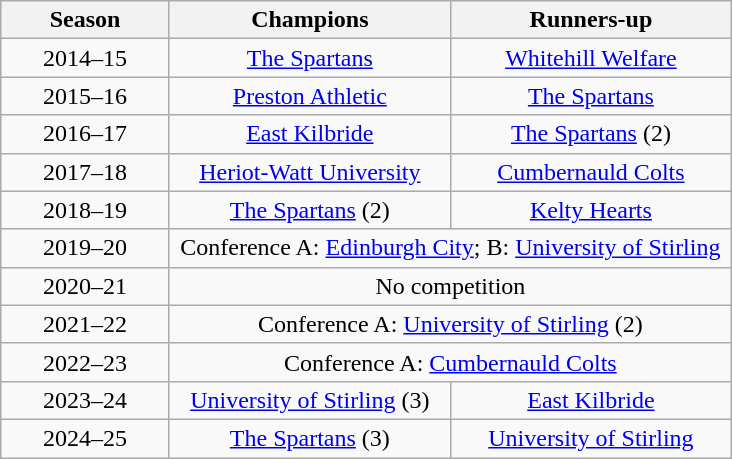<table class="wikitable" style="text-align: center;">
<tr>
<th width=105>Season</th>
<th width=180>Champions</th>
<th width=180>Runners-up</th>
</tr>
<tr>
<td>2014–15</td>
<td><a href='#'>The Spartans</a></td>
<td><a href='#'>Whitehill Welfare</a></td>
</tr>
<tr>
<td>2015–16</td>
<td><a href='#'>Preston Athletic</a></td>
<td><a href='#'>The Spartans</a></td>
</tr>
<tr>
<td>2016–17</td>
<td><a href='#'>East Kilbride</a></td>
<td><a href='#'>The Spartans</a> (2)</td>
</tr>
<tr>
<td>2017–18</td>
<td><a href='#'>Heriot-Watt University</a></td>
<td><a href='#'>Cumbernauld Colts</a></td>
</tr>
<tr>
<td>2018–19</td>
<td><a href='#'>The Spartans</a> (2)</td>
<td><a href='#'>Kelty Hearts</a></td>
</tr>
<tr>
<td>2019–20</td>
<td colspan=2>Conference A: <a href='#'>Edinburgh City</a>; B: <a href='#'>University of Stirling</a></td>
</tr>
<tr>
<td>2020–21</td>
<td colspan=2>No competition</td>
</tr>
<tr>
<td>2021–22</td>
<td colspan=2>Conference A: <a href='#'>University of Stirling</a> (2)</td>
</tr>
<tr>
<td>2022–23</td>
<td colspan=2>Conference A: <a href='#'>Cumbernauld Colts</a></td>
</tr>
<tr>
<td>2023–24</td>
<td><a href='#'>University of Stirling</a> (3)</td>
<td><a href='#'>East Kilbride</a></td>
</tr>
<tr>
<td>2024–25</td>
<td><a href='#'>The Spartans</a> (3)</td>
<td><a href='#'>University of Stirling</a></td>
</tr>
</table>
